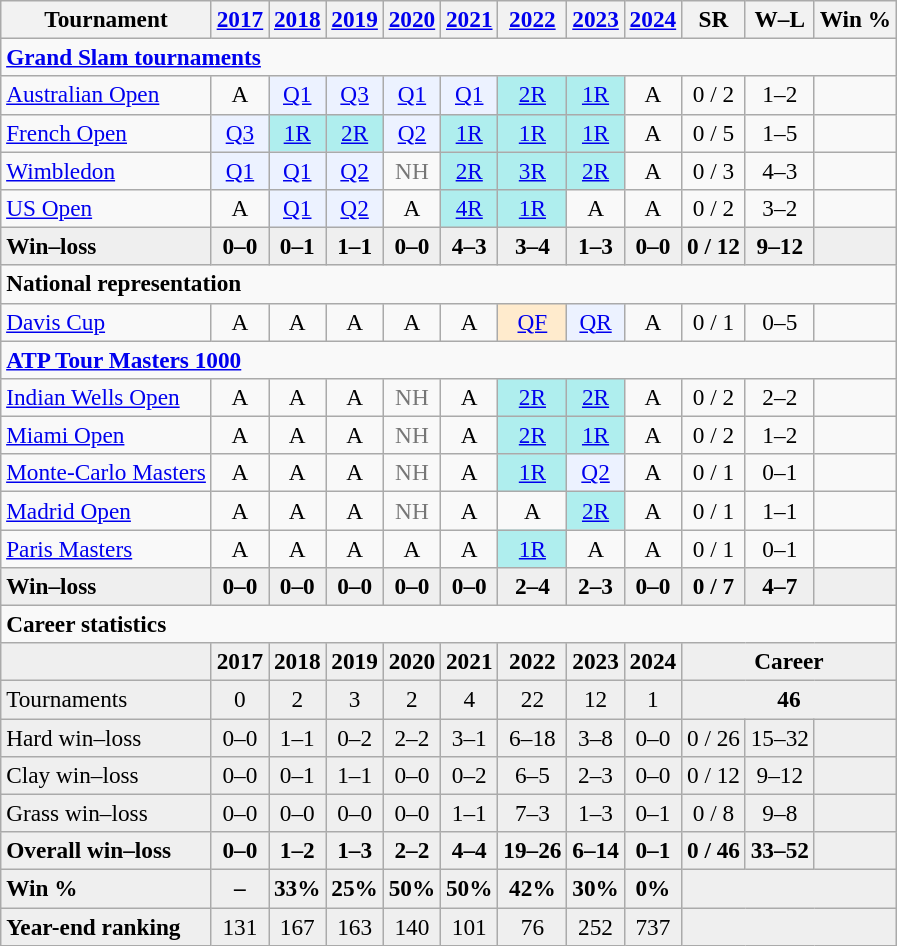<table class=wikitable style=text-align:center;font-size:97%>
<tr>
<th>Tournament</th>
<th><a href='#'>2017</a></th>
<th><a href='#'>2018</a></th>
<th><a href='#'>2019</a></th>
<th><a href='#'>2020</a></th>
<th><a href='#'>2021</a></th>
<th><a href='#'>2022</a></th>
<th><a href='#'>2023</a></th>
<th><a href='#'>2024</a></th>
<th>SR</th>
<th>W–L</th>
<th>Win %</th>
</tr>
<tr>
<td colspan="12" align="left"><strong><a href='#'>Grand Slam tournaments</a></strong></td>
</tr>
<tr>
<td align=left><a href='#'>Australian Open</a></td>
<td>A</td>
<td bgcolor=ecf2ff><a href='#'>Q1</a></td>
<td bgcolor=ecf2ff><a href='#'>Q3</a></td>
<td bgcolor=ecf2ff><a href='#'>Q1</a></td>
<td bgcolor=ecf2ff><a href='#'>Q1</a></td>
<td bgcolor=afeeee><a href='#'>2R</a></td>
<td bgcolor=afeeee><a href='#'>1R</a></td>
<td>A</td>
<td>0 / 2</td>
<td>1–2</td>
<td></td>
</tr>
<tr>
<td align=left><a href='#'>French Open</a></td>
<td bgcolor=ecf2ff><a href='#'>Q3</a></td>
<td bgcolor=afeeee><a href='#'>1R</a></td>
<td bgcolor=afeeee><a href='#'>2R</a></td>
<td bgcolor=ecf2ff><a href='#'>Q2</a></td>
<td bgcolor=afeeee><a href='#'>1R</a></td>
<td bgcolor=afeeee><a href='#'>1R</a></td>
<td bgcolor=afeeee><a href='#'>1R</a></td>
<td>A</td>
<td>0 / 5</td>
<td>1–5</td>
<td></td>
</tr>
<tr>
<td align=left><a href='#'>Wimbledon</a></td>
<td bgcolor=ecf2ff><a href='#'>Q1</a></td>
<td bgcolor=ecf2ff><a href='#'>Q1</a></td>
<td bgcolor=ecf2ff><a href='#'>Q2</a></td>
<td style=color:#767676>NH</td>
<td bgcolor=afeeee><a href='#'>2R</a></td>
<td bgcolor=afeeee><a href='#'>3R</a></td>
<td bgcolor=afeeee><a href='#'>2R</a></td>
<td>A</td>
<td>0 / 3</td>
<td>4–3</td>
<td></td>
</tr>
<tr>
<td align=left><a href='#'>US Open</a></td>
<td>A</td>
<td bgcolor=ecf2ff><a href='#'>Q1</a></td>
<td bgcolor=ecf2ff><a href='#'>Q2</a></td>
<td>A</td>
<td bgcolor=afeeee><a href='#'>4R</a></td>
<td bgcolor=afeeee><a href='#'>1R</a></td>
<td>A</td>
<td>A</td>
<td>0 / 2</td>
<td>3–2</td>
<td></td>
</tr>
<tr style=font-weight:bold;background:#efefef>
<td style=text-align:left>Win–loss</td>
<td>0–0</td>
<td>0–1</td>
<td>1–1</td>
<td>0–0</td>
<td>4–3</td>
<td>3–4</td>
<td>1–3</td>
<td>0–0</td>
<td>0 / 12</td>
<td>9–12</td>
<td></td>
</tr>
<tr>
<td colspan="12" align="left"><strong>National representation</strong></td>
</tr>
<tr>
<td align=left><a href='#'>Davis Cup</a></td>
<td>A</td>
<td>A</td>
<td>A</td>
<td>A</td>
<td>A</td>
<td bgcolor=ffebcd><a href='#'>QF</a></td>
<td bgcolor=ecf2ff><a href='#'>QR</a></td>
<td>A</td>
<td>0 / 1</td>
<td>0–5</td>
<td></td>
</tr>
<tr>
<td colspan="14" align="left"><strong><a href='#'>ATP Tour Masters 1000</a></strong></td>
</tr>
<tr>
<td align=left><a href='#'>Indian Wells Open</a></td>
<td>A</td>
<td>A</td>
<td>A</td>
<td style=color:#767676>NH</td>
<td>A</td>
<td bgcolor=afeeee><a href='#'>2R</a></td>
<td bgcolor=afeeee><a href='#'>2R</a></td>
<td>A</td>
<td>0 / 2</td>
<td>2–2</td>
<td></td>
</tr>
<tr>
<td align=left><a href='#'>Miami Open</a></td>
<td>A</td>
<td>A</td>
<td>A</td>
<td style=color:#767676>NH</td>
<td>A</td>
<td bgcolor=afeeee><a href='#'>2R</a></td>
<td bgcolor=afeeee><a href='#'>1R</a></td>
<td>A</td>
<td>0 / 2</td>
<td>1–2</td>
<td></td>
</tr>
<tr>
<td align=left><a href='#'>Monte-Carlo Masters</a></td>
<td>A</td>
<td>A</td>
<td>A</td>
<td style=color:#767676>NH</td>
<td>A</td>
<td bgcolor=afeeee><a href='#'>1R</a></td>
<td bgcolor=ecf2ff><a href='#'>Q2</a></td>
<td>A</td>
<td>0 / 1</td>
<td>0–1</td>
<td></td>
</tr>
<tr>
<td align=left><a href='#'>Madrid Open</a></td>
<td>A</td>
<td>A</td>
<td>A</td>
<td style=color:#767676>NH</td>
<td>A</td>
<td>A</td>
<td bgcolor=afeeee><a href='#'>2R</a></td>
<td>A</td>
<td>0 / 1</td>
<td>1–1</td>
<td></td>
</tr>
<tr>
<td align=left><a href='#'>Paris Masters</a></td>
<td>A</td>
<td>A</td>
<td>A</td>
<td>A</td>
<td>A</td>
<td bgcolor=afeeee><a href='#'>1R</a></td>
<td>A</td>
<td>A</td>
<td>0 / 1</td>
<td>0–1</td>
<td></td>
</tr>
<tr style=font-weight:bold;background:#efefef>
<td style=text-align:left>Win–loss</td>
<td>0–0</td>
<td>0–0</td>
<td>0–0</td>
<td>0–0</td>
<td>0–0</td>
<td>2–4</td>
<td>2–3</td>
<td>0–0</td>
<td>0 / 7</td>
<td>4–7</td>
<td></td>
</tr>
<tr>
<td colspan="12" align="left"><strong>Career statistics</strong></td>
</tr>
<tr style=font-weight:bold;background:#efefef>
<td></td>
<td>2017</td>
<td>2018</td>
<td>2019</td>
<td>2020</td>
<td>2021</td>
<td>2022</td>
<td>2023</td>
<td>2024</td>
<td colspan=3>Career</td>
</tr>
<tr bgcolor=efefef>
<td align=left>Tournaments</td>
<td>0</td>
<td>2</td>
<td>3</td>
<td>2</td>
<td>4</td>
<td>22</td>
<td>12</td>
<td>1</td>
<td colspan=3><strong>46</strong></td>
</tr>
<tr bgcolor=efefef>
<td style=text-align:left>Hard win–loss</td>
<td>0–0</td>
<td>1–1</td>
<td>0–2</td>
<td>2–2</td>
<td>3–1</td>
<td>6–18</td>
<td>3–8</td>
<td>0–0</td>
<td>0 / 26</td>
<td>15–32</td>
<td></td>
</tr>
<tr bgcolor=efefef>
<td style=text-align:left>Clay win–loss</td>
<td>0–0</td>
<td>0–1</td>
<td>1–1</td>
<td>0–0</td>
<td>0–2</td>
<td>6–5</td>
<td>2–3</td>
<td>0–0</td>
<td>0 / 12</td>
<td>9–12</td>
<td></td>
</tr>
<tr bgcolor=efefef>
<td style=text-align:left>Grass win–loss</td>
<td>0–0</td>
<td>0–0</td>
<td>0–0</td>
<td>0–0</td>
<td>1–1</td>
<td>7–3</td>
<td>1–3</td>
<td>0–1</td>
<td>0 / 8</td>
<td>9–8</td>
<td></td>
</tr>
<tr style=font-weight:bold;background:#efefef>
<td style=text-align:left>Overall win–loss</td>
<td>0–0</td>
<td>1–2</td>
<td>1–3</td>
<td>2–2</td>
<td>4–4</td>
<td>19–26</td>
<td>6–14</td>
<td>0–1</td>
<td>0 / 46</td>
<td>33–52</td>
<td colspan=3></td>
</tr>
<tr style=font-weight:bold;background:#efefef>
<td style=text-align:left>Win %</td>
<td>–</td>
<td>33%</td>
<td>25%</td>
<td>50%</td>
<td>50%</td>
<td>42%</td>
<td>30%</td>
<td>0%</td>
<td colspan=3></td>
</tr>
<tr bgcolor=efefef>
<td align=left><strong>Year-end ranking</strong></td>
<td>131</td>
<td>167</td>
<td>163</td>
<td>140</td>
<td>101</td>
<td>76</td>
<td>252</td>
<td>737</td>
<td colspan=3></td>
</tr>
</table>
